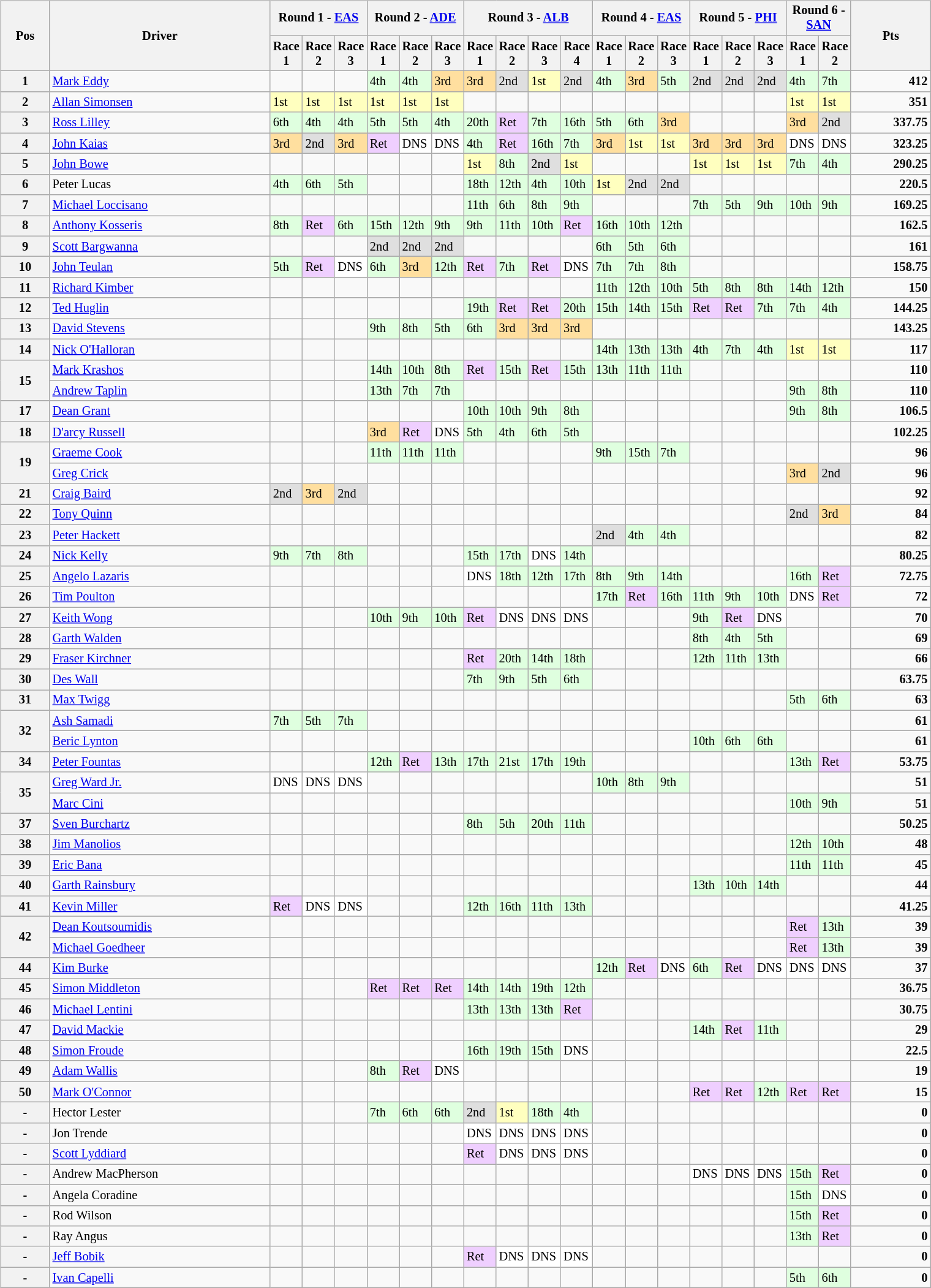<table>
<tr>
<td><br><table class="wikitable" style="font-size: 85%">
<tr>
<th rowspan="2" valign="middle">Pos</th>
<th rowspan="2" valign="middle">Driver</th>
<th colspan="3">Round 1 - <a href='#'>EAS</a></th>
<th colspan="3">Round 2 - <a href='#'>ADE</a></th>
<th colspan="4">Round 3 - <a href='#'>ALB</a></th>
<th colspan="3">Round 4 - <a href='#'>EAS</a></th>
<th colspan="3">Round 5 - <a href='#'>PHI</a></th>
<th colspan="2">Round 6 - <a href='#'>SAN</a></th>
<th rowspan="2" valign="middle">Pts</th>
</tr>
<tr>
<th width="2%">Race 1</th>
<th width="2%">Race 2</th>
<th width="2%">Race 3</th>
<th width="2%">Race 1</th>
<th width="2%">Race 2</th>
<th width="2%">Race 3</th>
<th width="2%">Race 1</th>
<th width="2%">Race 2</th>
<th width="2%">Race 3</th>
<th width="2%">Race 4</th>
<th width="2%">Race 1</th>
<th width="2%">Race 2</th>
<th width="2%">Race 3</th>
<th width="2%">Race 1</th>
<th width="2%">Race 2</th>
<th width="2%">Race 3</th>
<th width="2%">Race 1</th>
<th width="2%">Race 2</th>
</tr>
<tr>
<th>1</th>
<td><a href='#'>Mark Eddy</a></td>
<td></td>
<td></td>
<td></td>
<td style="background:#dfffdf;">4th</td>
<td style="background:#dfffdf;">4th</td>
<td style="background:#ffdf9f;">3rd</td>
<td style="background:#ffdf9f;">3rd</td>
<td style="background:#dfdfdf;">2nd</td>
<td style="background:#ffffbf;">1st</td>
<td style="background:#dfdfdf;">2nd</td>
<td style="background:#dfffdf;">4th</td>
<td style="background:#ffdf9f;">3rd</td>
<td style="background:#dfffdf;">5th</td>
<td style="background:#dfdfdf;">2nd</td>
<td style="background:#dfdfdf;">2nd</td>
<td style="background:#dfdfdf;">2nd</td>
<td style="background:#dfffdf;">4th</td>
<td style="background:#dfffdf;">7th</td>
<td align="right"><strong>412</strong></td>
</tr>
<tr>
<th>2</th>
<td><a href='#'>Allan Simonsen</a></td>
<td style="background:#ffffbf;">1st</td>
<td style="background:#ffffbf;">1st</td>
<td style="background:#ffffbf;">1st</td>
<td style="background:#ffffbf;">1st</td>
<td style="background:#ffffbf;">1st</td>
<td style="background:#ffffbf;">1st</td>
<td></td>
<td></td>
<td></td>
<td></td>
<td></td>
<td></td>
<td></td>
<td></td>
<td></td>
<td></td>
<td style="background:#ffffbf;">1st</td>
<td style="background:#ffffbf;">1st</td>
<td align="right"><strong>351</strong></td>
</tr>
<tr>
<th>3</th>
<td><a href='#'>Ross Lilley</a></td>
<td style="background:#dfffdf;">6th</td>
<td style="background:#dfffdf;">4th</td>
<td style="background:#dfffdf;">4th</td>
<td style="background:#dfffdf;">5th</td>
<td style="background:#dfffdf;">5th</td>
<td style="background:#dfffdf;">4th</td>
<td style="background:#dfffdf;">20th</td>
<td style="background:#efcfff;">Ret</td>
<td style="background:#dfffdf;">7th</td>
<td style="background:#dfffdf;">16th</td>
<td style="background:#dfffdf;">5th</td>
<td style="background:#dfffdf;">6th</td>
<td style="background:#ffdf9f;">3rd</td>
<td></td>
<td></td>
<td></td>
<td style="background:#ffdf9f;">3rd</td>
<td style="background:#dfdfdf;">2nd</td>
<td align="right"><strong>337.75</strong></td>
</tr>
<tr>
<th>4</th>
<td><a href='#'>John Kaias</a></td>
<td style="background:#ffdf9f;">3rd</td>
<td style="background:#dfdfdf;">2nd</td>
<td style="background:#ffdf9f;">3rd</td>
<td style="background:#efcfff;">Ret</td>
<td style="background:#ffffff;">DNS</td>
<td style="background:#ffffff;">DNS</td>
<td style="background:#dfffdf;">4th</td>
<td style="background:#efcfff;">Ret</td>
<td style="background:#dfffdf;">16th</td>
<td style="background:#dfffdf;">7th</td>
<td style="background:#ffdf9f;">3rd</td>
<td style="background:#ffffbf;">1st</td>
<td style="background:#ffffbf;">1st</td>
<td style="background:#ffdf9f;">3rd</td>
<td style="background:#ffdf9f;">3rd</td>
<td style="background:#ffdf9f;">3rd</td>
<td style="background:#ffffff;">DNS</td>
<td style="background:#ffffff;">DNS</td>
<td align="right"><strong>323.25</strong></td>
</tr>
<tr>
<th>5</th>
<td><a href='#'>John Bowe</a></td>
<td></td>
<td></td>
<td></td>
<td></td>
<td></td>
<td></td>
<td style="background:#ffffbf;">1st</td>
<td style="background:#dfffdf;">8th</td>
<td style="background:#dfdfdf;">2nd</td>
<td style="background:#ffffbf;">1st</td>
<td></td>
<td></td>
<td></td>
<td style="background:#ffffbf;">1st</td>
<td style="background:#ffffbf;">1st</td>
<td style="background:#ffffbf;">1st</td>
<td style="background:#dfffdf;">7th</td>
<td style="background:#dfffdf;">4th</td>
<td align="right"><strong>290.25</strong></td>
</tr>
<tr>
<th>6</th>
<td>Peter Lucas</td>
<td style="background:#dfffdf;">4th</td>
<td style="background:#dfffdf;">6th</td>
<td style="background:#dfffdf;">5th</td>
<td></td>
<td></td>
<td></td>
<td style="background:#dfffdf;">18th</td>
<td style="background:#dfffdf;">12th</td>
<td style="background:#dfffdf;">4th</td>
<td style="background:#dfffdf;">10th</td>
<td style="background:#ffffbf;">1st</td>
<td style="background:#dfdfdf;">2nd</td>
<td style="background:#dfdfdf;">2nd</td>
<td></td>
<td></td>
<td></td>
<td></td>
<td></td>
<td align="right"><strong>220.5</strong></td>
</tr>
<tr>
<th>7</th>
<td><a href='#'>Michael Loccisano</a></td>
<td></td>
<td></td>
<td></td>
<td></td>
<td></td>
<td></td>
<td style="background:#dfffdf;">11th</td>
<td style="background:#dfffdf;">6th</td>
<td style="background:#dfffdf;">8th</td>
<td style="background:#dfffdf;">9th</td>
<td></td>
<td></td>
<td></td>
<td style="background:#dfffdf;">7th</td>
<td style="background:#dfffdf;">5th</td>
<td style="background:#dfffdf;">9th</td>
<td style="background:#dfffdf;">10th</td>
<td style="background:#dfffdf;">9th</td>
<td align="right"><strong>169.25</strong></td>
</tr>
<tr>
<th>8</th>
<td><a href='#'>Anthony Kosseris</a></td>
<td style="background:#dfffdf;">8th</td>
<td style="background:#efcfff;">Ret</td>
<td style="background:#dfffdf;">6th</td>
<td style="background:#dfffdf;">15th</td>
<td style="background:#dfffdf;">12th</td>
<td style="background:#dfffdf;">9th</td>
<td style="background:#dfffdf;">9th</td>
<td style="background:#dfffdf;">11th</td>
<td style="background:#dfffdf;">10th</td>
<td style="background:#efcfff;">Ret</td>
<td style="background:#dfffdf;">16th</td>
<td style="background:#dfffdf;">10th</td>
<td style="background:#dfffdf;">12th</td>
<td></td>
<td></td>
<td></td>
<td></td>
<td></td>
<td align="right"><strong>162.5</strong></td>
</tr>
<tr>
<th>9</th>
<td><a href='#'>Scott Bargwanna</a></td>
<td></td>
<td></td>
<td></td>
<td style="background:#dfdfdf;">2nd</td>
<td style="background:#dfdfdf;">2nd</td>
<td style="background:#dfdfdf;">2nd</td>
<td></td>
<td></td>
<td></td>
<td></td>
<td style="background:#dfffdf;">6th</td>
<td style="background:#dfffdf;">5th</td>
<td style="background:#dfffdf;">6th</td>
<td></td>
<td></td>
<td></td>
<td></td>
<td></td>
<td align="right"><strong>161</strong></td>
</tr>
<tr>
<th>10</th>
<td><a href='#'>John Teulan</a></td>
<td style="background:#dfffdf;">5th</td>
<td style="background:#efcfff;">Ret</td>
<td style="background:#ffffff;">DNS</td>
<td style="background:#dfffdf;">6th</td>
<td style="background:#ffdf9f;">3rd</td>
<td style="background:#dfffdf;">12th</td>
<td style="background:#efcfff;">Ret</td>
<td style="background:#dfffdf;">7th</td>
<td style="background:#efcfff;">Ret</td>
<td style="background:#ffffff;">DNS</td>
<td style="background:#dfffdf;">7th</td>
<td style="background:#dfffdf;">7th</td>
<td style="background:#dfffdf;">8th</td>
<td></td>
<td></td>
<td></td>
<td></td>
<td></td>
<td align="right"><strong>158.75</strong></td>
</tr>
<tr>
<th>11</th>
<td><a href='#'>Richard Kimber</a></td>
<td></td>
<td></td>
<td></td>
<td></td>
<td></td>
<td></td>
<td></td>
<td></td>
<td></td>
<td></td>
<td style="background:#dfffdf;">11th</td>
<td style="background:#dfffdf;">12th</td>
<td style="background:#dfffdf;">10th</td>
<td style="background:#dfffdf;">5th</td>
<td style="background:#dfffdf;">8th</td>
<td style="background:#dfffdf;">8th</td>
<td style="background:#dfffdf;">14th</td>
<td style="background:#dfffdf;">12th</td>
<td align="right"><strong>150</strong></td>
</tr>
<tr>
<th>12</th>
<td><a href='#'>Ted Huglin</a></td>
<td></td>
<td></td>
<td></td>
<td></td>
<td></td>
<td></td>
<td style="background:#dfffdf;">19th</td>
<td style="background:#efcfff;">Ret</td>
<td style="background:#efcfff;">Ret</td>
<td style="background:#dfffdf;">20th</td>
<td style="background:#dfffdf;">15th</td>
<td style="background:#dfffdf;">14th</td>
<td style="background:#dfffdf;">15th</td>
<td style="background:#efcfff;">Ret</td>
<td style="background:#efcfff;">Ret</td>
<td style="background:#dfffdf;">7th</td>
<td style="background:#dfffdf;">7th</td>
<td style="background:#dfffdf;">4th</td>
<td align="right"><strong>144.25</strong></td>
</tr>
<tr>
<th>13</th>
<td><a href='#'>David Stevens</a></td>
<td></td>
<td></td>
<td></td>
<td style="background:#dfffdf;">9th</td>
<td style="background:#dfffdf;">8th</td>
<td style="background:#dfffdf;">5th</td>
<td style="background:#dfffdf;">6th</td>
<td style="background:#ffdf9f;">3rd</td>
<td style="background:#ffdf9f;">3rd</td>
<td style="background:#ffdf9f;">3rd</td>
<td></td>
<td></td>
<td></td>
<td></td>
<td></td>
<td></td>
<td></td>
<td></td>
<td align="right"><strong>143.25</strong></td>
</tr>
<tr>
<th>14</th>
<td><a href='#'>Nick O'Halloran</a></td>
<td></td>
<td></td>
<td></td>
<td></td>
<td></td>
<td></td>
<td></td>
<td></td>
<td></td>
<td></td>
<td style="background:#dfffdf;">14th</td>
<td style="background:#dfffdf;">13th</td>
<td style="background:#dfffdf;">13th</td>
<td style="background:#dfffdf;">4th</td>
<td style="background:#dfffdf;">7th</td>
<td style="background:#dfffdf;">4th</td>
<td style="background:#ffffbf;">1st</td>
<td style="background:#ffffbf;">1st</td>
<td align="right"><strong>117</strong></td>
</tr>
<tr>
<th rowspan=2>15</th>
<td><a href='#'>Mark Krashos</a></td>
<td></td>
<td></td>
<td></td>
<td style="background:#dfffdf;">14th</td>
<td style="background:#dfffdf;">10th</td>
<td style="background:#dfffdf;">8th</td>
<td style="background:#efcfff;">Ret</td>
<td style="background:#dfffdf;">15th</td>
<td style="background:#efcfff;">Ret</td>
<td style="background:#dfffdf;">15th</td>
<td style="background:#dfffdf;">13th</td>
<td style="background:#dfffdf;">11th</td>
<td style="background:#dfffdf;">11th</td>
<td></td>
<td></td>
<td></td>
<td></td>
<td></td>
<td align="right"><strong>110</strong></td>
</tr>
<tr>
<td><a href='#'>Andrew Taplin</a></td>
<td></td>
<td></td>
<td></td>
<td style="background:#dfffdf;">13th</td>
<td style="background:#dfffdf;">7th</td>
<td style="background:#dfffdf;">7th</td>
<td></td>
<td></td>
<td></td>
<td></td>
<td></td>
<td></td>
<td></td>
<td></td>
<td></td>
<td></td>
<td style="background:#dfffdf;">9th</td>
<td style="background:#dfffdf;">8th</td>
<td align="right"><strong>110</strong></td>
</tr>
<tr>
<th>17</th>
<td><a href='#'>Dean Grant</a></td>
<td></td>
<td></td>
<td></td>
<td></td>
<td></td>
<td></td>
<td style="background:#dfffdf;">10th</td>
<td style="background:#dfffdf;">10th</td>
<td style="background:#dfffdf;">9th</td>
<td style="background:#dfffdf;">8th</td>
<td></td>
<td></td>
<td></td>
<td></td>
<td></td>
<td></td>
<td style="background:#dfffdf;">9th</td>
<td style="background:#dfffdf;">8th</td>
<td align="right"><strong>106.5</strong></td>
</tr>
<tr>
<th>18</th>
<td><a href='#'>D'arcy Russell</a></td>
<td></td>
<td></td>
<td></td>
<td style="background:#ffdf9f;">3rd</td>
<td style="background:#efcfff;">Ret</td>
<td style="background:#ffffff;">DNS</td>
<td style="background:#dfffdf;">5th</td>
<td style="background:#dfffdf;">4th</td>
<td style="background:#dfffdf;">6th</td>
<td style="background:#dfffdf;">5th</td>
<td></td>
<td></td>
<td></td>
<td></td>
<td></td>
<td></td>
<td></td>
<td></td>
<td align="right"><strong>102.25</strong></td>
</tr>
<tr>
<th rowspan=2>19</th>
<td><a href='#'>Graeme Cook</a></td>
<td></td>
<td></td>
<td></td>
<td style="background:#dfffdf;">11th</td>
<td style="background:#dfffdf;">11th</td>
<td style="background:#dfffdf;">11th</td>
<td></td>
<td></td>
<td></td>
<td></td>
<td style="background:#dfffdf;">9th</td>
<td style="background:#dfffdf;">15th</td>
<td style="background:#dfffdf;">7th</td>
<td></td>
<td></td>
<td></td>
<td></td>
<td></td>
<td align="right"><strong>96</strong></td>
</tr>
<tr>
<td><a href='#'>Greg Crick</a></td>
<td></td>
<td></td>
<td></td>
<td></td>
<td></td>
<td></td>
<td></td>
<td></td>
<td></td>
<td></td>
<td></td>
<td></td>
<td></td>
<td></td>
<td></td>
<td></td>
<td style="background:#ffdf9f;">3rd</td>
<td style="background:#dfdfdf;">2nd</td>
<td align="right"><strong>96</strong></td>
</tr>
<tr>
<th>21</th>
<td><a href='#'>Craig Baird</a></td>
<td style="background:#dfdfdf;">2nd</td>
<td style="background:#ffdf9f;">3rd</td>
<td style="background:#dfdfdf;">2nd</td>
<td></td>
<td></td>
<td></td>
<td></td>
<td></td>
<td></td>
<td></td>
<td></td>
<td></td>
<td></td>
<td></td>
<td></td>
<td></td>
<td></td>
<td></td>
<td align="right"><strong>92</strong></td>
</tr>
<tr>
<th>22</th>
<td><a href='#'>Tony Quinn</a></td>
<td></td>
<td></td>
<td></td>
<td></td>
<td></td>
<td></td>
<td></td>
<td></td>
<td></td>
<td></td>
<td></td>
<td></td>
<td></td>
<td></td>
<td></td>
<td></td>
<td style="background:#dfdfdf;">2nd</td>
<td style="background:#ffdf9f;">3rd</td>
<td align="right"><strong>84</strong></td>
</tr>
<tr>
<th>23</th>
<td><a href='#'>Peter Hackett</a></td>
<td></td>
<td></td>
<td></td>
<td></td>
<td></td>
<td></td>
<td></td>
<td></td>
<td></td>
<td></td>
<td style="background:#dfdfdf;">2nd</td>
<td style="background:#dfffdf;">4th</td>
<td style="background:#dfffdf;">4th</td>
<td></td>
<td></td>
<td></td>
<td></td>
<td></td>
<td align="right"><strong>82</strong></td>
</tr>
<tr>
<th>24</th>
<td><a href='#'>Nick Kelly</a></td>
<td style="background:#dfffdf;">9th</td>
<td style="background:#dfffdf;">7th</td>
<td style="background:#dfffdf;">8th</td>
<td></td>
<td></td>
<td></td>
<td style="background:#dfffdf;">15th</td>
<td style="background:#dfffdf;">17th</td>
<td style="background:#ffffff;">DNS</td>
<td style="background:#dfffdf;">14th</td>
<td></td>
<td></td>
<td></td>
<td></td>
<td></td>
<td></td>
<td></td>
<td></td>
<td align="right"><strong>80.25</strong></td>
</tr>
<tr>
<th>25</th>
<td><a href='#'>Angelo Lazaris</a></td>
<td></td>
<td></td>
<td></td>
<td></td>
<td></td>
<td></td>
<td style="background:#ffffff;">DNS</td>
<td style="background:#dfffdf;">18th</td>
<td style="background:#dfffdf;">12th</td>
<td style="background:#dfffdf;">17th</td>
<td style="background:#dfffdf;">8th</td>
<td style="background:#dfffdf;">9th</td>
<td style="background:#dfffdf;">14th</td>
<td></td>
<td></td>
<td></td>
<td style="background:#dfffdf;">16th</td>
<td style="background:#efcfff;">Ret</td>
<td align="right"><strong>72.75</strong></td>
</tr>
<tr>
<th>26</th>
<td><a href='#'>Tim Poulton</a></td>
<td></td>
<td></td>
<td></td>
<td></td>
<td></td>
<td></td>
<td></td>
<td></td>
<td></td>
<td></td>
<td style="background:#dfffdf;">17th</td>
<td style="background:#efcfff;">Ret</td>
<td style="background:#dfffdf;">16th</td>
<td style="background:#dfffdf;">11th</td>
<td style="background:#dfffdf;">9th</td>
<td style="background:#dfffdf;">10th</td>
<td style="background:#ffffff;">DNS</td>
<td style="background:#efcfff;">Ret</td>
<td align="right"><strong>72</strong></td>
</tr>
<tr>
<th>27</th>
<td><a href='#'>Keith Wong</a></td>
<td></td>
<td></td>
<td></td>
<td style="background:#dfffdf;">10th</td>
<td style="background:#dfffdf;">9th</td>
<td style="background:#dfffdf;">10th</td>
<td style="background:#efcfff;">Ret</td>
<td style="background:#ffffff;">DNS</td>
<td style="background:#ffffff;">DNS</td>
<td style="background:#ffffff;">DNS</td>
<td></td>
<td></td>
<td></td>
<td style="background:#dfffdf;">9th</td>
<td style="background:#efcfff;">Ret</td>
<td style="background:#ffffff;">DNS</td>
<td></td>
<td></td>
<td align="right"><strong>70</strong></td>
</tr>
<tr>
<th>28</th>
<td><a href='#'>Garth Walden</a></td>
<td></td>
<td></td>
<td></td>
<td></td>
<td></td>
<td></td>
<td></td>
<td></td>
<td></td>
<td></td>
<td></td>
<td></td>
<td></td>
<td style="background:#dfffdf;">8th</td>
<td style="background:#dfffdf;">4th</td>
<td style="background:#dfffdf;">5th</td>
<td></td>
<td></td>
<td align="right"><strong>69</strong></td>
</tr>
<tr>
<th>29</th>
<td><a href='#'>Fraser Kirchner</a></td>
<td></td>
<td></td>
<td></td>
<td></td>
<td></td>
<td></td>
<td style="background:#efcfff;">Ret</td>
<td style="background:#dfffdf;">20th</td>
<td style="background:#dfffdf;">14th</td>
<td style="background:#dfffdf;">18th</td>
<td></td>
<td></td>
<td></td>
<td style="background:#dfffdf;">12th</td>
<td style="background:#dfffdf;">11th</td>
<td style="background:#dfffdf;">13th</td>
<td></td>
<td></td>
<td align="right"><strong>66</strong></td>
</tr>
<tr>
<th>30</th>
<td><a href='#'>Des Wall</a></td>
<td></td>
<td></td>
<td></td>
<td></td>
<td></td>
<td></td>
<td style="background:#dfffdf;">7th</td>
<td style="background:#dfffdf;">9th</td>
<td style="background:#dfffdf;">5th</td>
<td style="background:#dfffdf;">6th</td>
<td></td>
<td></td>
<td></td>
<td></td>
<td></td>
<td></td>
<td></td>
<td></td>
<td align="right"><strong>63.75</strong></td>
</tr>
<tr>
<th>31</th>
<td><a href='#'>Max Twigg</a></td>
<td></td>
<td></td>
<td></td>
<td></td>
<td></td>
<td></td>
<td></td>
<td></td>
<td></td>
<td></td>
<td></td>
<td></td>
<td></td>
<td></td>
<td></td>
<td></td>
<td style="background:#dfffdf;">5th</td>
<td style="background:#dfffdf;">6th</td>
<td align="right"><strong>63</strong></td>
</tr>
<tr>
<th rowspan=2>32</th>
<td><a href='#'>Ash Samadi</a></td>
<td style="background:#dfffdf;">7th</td>
<td style="background:#dfffdf;">5th</td>
<td style="background:#dfffdf;">7th</td>
<td></td>
<td></td>
<td></td>
<td></td>
<td></td>
<td></td>
<td></td>
<td></td>
<td></td>
<td></td>
<td></td>
<td></td>
<td></td>
<td></td>
<td></td>
<td align="right"><strong>61</strong></td>
</tr>
<tr>
<td><a href='#'>Beric Lynton</a></td>
<td></td>
<td></td>
<td></td>
<td></td>
<td></td>
<td></td>
<td></td>
<td></td>
<td></td>
<td></td>
<td></td>
<td></td>
<td></td>
<td style="background:#dfffdf;">10th</td>
<td style="background:#dfffdf;">6th</td>
<td style="background:#dfffdf;">6th</td>
<td></td>
<td></td>
<td align="right"><strong>61</strong></td>
</tr>
<tr>
<th>34</th>
<td><a href='#'>Peter Fountas</a></td>
<td></td>
<td></td>
<td></td>
<td style="background:#dfffdf;">12th</td>
<td style="background:#efcfff;">Ret</td>
<td style="background:#dfffdf;">13th</td>
<td style="background:#dfffdf;">17th</td>
<td style="background:#dfffdf;">21st</td>
<td style="background:#dfffdf;">17th</td>
<td style="background:#dfffdf;">19th</td>
<td></td>
<td></td>
<td></td>
<td></td>
<td></td>
<td></td>
<td style="background:#dfffdf;">13th</td>
<td style="background:#efcfff;">Ret</td>
<td align="right"><strong>53.75</strong></td>
</tr>
<tr>
<th rowspan=2>35</th>
<td><a href='#'>Greg Ward Jr.</a></td>
<td style="background:#ffffff;">DNS</td>
<td style="background:#ffffff;">DNS</td>
<td style="background:#ffffff;">DNS</td>
<td></td>
<td></td>
<td></td>
<td></td>
<td></td>
<td></td>
<td></td>
<td style="background:#dfffdf;">10th</td>
<td style="background:#dfffdf;">8th</td>
<td style="background:#dfffdf;">9th</td>
<td></td>
<td></td>
<td></td>
<td></td>
<td></td>
<td align="right"><strong>51</strong></td>
</tr>
<tr>
<td><a href='#'>Marc Cini</a></td>
<td></td>
<td></td>
<td></td>
<td></td>
<td></td>
<td></td>
<td></td>
<td></td>
<td></td>
<td></td>
<td></td>
<td></td>
<td></td>
<td></td>
<td></td>
<td></td>
<td style="background:#dfffdf;">10th</td>
<td style="background:#dfffdf;">9th</td>
<td align="right"><strong>51</strong></td>
</tr>
<tr>
<th>37</th>
<td><a href='#'>Sven Burchartz</a></td>
<td></td>
<td></td>
<td></td>
<td></td>
<td></td>
<td></td>
<td style="background:#dfffdf;">8th</td>
<td style="background:#dfffdf;">5th</td>
<td style="background:#dfffdf;">20th</td>
<td style="background:#dfffdf;">11th</td>
<td></td>
<td></td>
<td></td>
<td></td>
<td></td>
<td></td>
<td></td>
<td></td>
<td align="right"><strong>50.25</strong></td>
</tr>
<tr>
<th>38</th>
<td><a href='#'>Jim Manolios</a></td>
<td></td>
<td></td>
<td></td>
<td></td>
<td></td>
<td></td>
<td></td>
<td></td>
<td></td>
<td></td>
<td></td>
<td></td>
<td></td>
<td></td>
<td></td>
<td></td>
<td style="background:#dfffdf;">12th</td>
<td style="background:#dfffdf;">10th</td>
<td align="right"><strong>48</strong></td>
</tr>
<tr>
<th>39</th>
<td><a href='#'>Eric Bana</a></td>
<td></td>
<td></td>
<td></td>
<td></td>
<td></td>
<td></td>
<td></td>
<td></td>
<td></td>
<td></td>
<td></td>
<td></td>
<td></td>
<td></td>
<td></td>
<td></td>
<td style="background:#dfffdf;">11th</td>
<td style="background:#dfffdf;">11th</td>
<td align="right"><strong>45</strong></td>
</tr>
<tr>
<th>40</th>
<td><a href='#'>Garth Rainsbury</a></td>
<td></td>
<td></td>
<td></td>
<td></td>
<td></td>
<td></td>
<td></td>
<td></td>
<td></td>
<td></td>
<td></td>
<td></td>
<td></td>
<td style="background:#dfffdf;">13th</td>
<td style="background:#dfffdf;">10th</td>
<td style="background:#dfffdf;">14th</td>
<td></td>
<td></td>
<td align="right"><strong>44</strong></td>
</tr>
<tr>
<th>41</th>
<td><a href='#'>Kevin Miller</a></td>
<td style="background:#efcfff;">Ret</td>
<td style="background:#ffffff;">DNS</td>
<td style="background:#ffffff;">DNS</td>
<td></td>
<td></td>
<td></td>
<td style="background:#dfffdf;">12th</td>
<td style="background:#dfffdf;">16th</td>
<td style="background:#dfffdf;">11th</td>
<td style="background:#dfffdf;">13th</td>
<td></td>
<td></td>
<td></td>
<td></td>
<td></td>
<td></td>
<td></td>
<td></td>
<td align="right"><strong>41.25</strong></td>
</tr>
<tr>
<th rowspan=2>42</th>
<td><a href='#'>Dean Koutsoumidis</a></td>
<td></td>
<td></td>
<td></td>
<td></td>
<td></td>
<td></td>
<td></td>
<td></td>
<td></td>
<td></td>
<td></td>
<td></td>
<td></td>
<td></td>
<td></td>
<td></td>
<td style="background:#efcfff;">Ret</td>
<td style="background:#dfffdf;">13th</td>
<td align="right"><strong>39</strong></td>
</tr>
<tr>
<td><a href='#'>Michael Goedheer</a></td>
<td></td>
<td></td>
<td></td>
<td></td>
<td></td>
<td></td>
<td></td>
<td></td>
<td></td>
<td></td>
<td></td>
<td></td>
<td></td>
<td></td>
<td></td>
<td></td>
<td style="background:#efcfff;">Ret</td>
<td style="background:#dfffdf;">13th</td>
<td align="right"><strong>39</strong></td>
</tr>
<tr>
<th>44</th>
<td><a href='#'>Kim Burke</a></td>
<td></td>
<td></td>
<td></td>
<td></td>
<td></td>
<td></td>
<td></td>
<td></td>
<td></td>
<td></td>
<td style="background:#dfffdf;">12th</td>
<td style="background:#efcfff;">Ret</td>
<td style="background:#ffffff;">DNS</td>
<td style="background:#dfffdf;">6th</td>
<td style="background:#efcfff;">Ret</td>
<td style="background:#ffffff;">DNS</td>
<td style="background:#ffffff;">DNS</td>
<td style="background:#ffffff;">DNS</td>
<td align="right"><strong>37</strong></td>
</tr>
<tr>
<th>45</th>
<td><a href='#'>Simon Middleton</a></td>
<td></td>
<td></td>
<td></td>
<td style="background:#efcfff;">Ret</td>
<td style="background:#efcfff;">Ret</td>
<td style="background:#efcfff;">Ret</td>
<td style="background:#dfffdf;">14th</td>
<td style="background:#dfffdf;">14th</td>
<td style="background:#dfffdf;">19th</td>
<td style="background:#dfffdf;">12th</td>
<td></td>
<td></td>
<td></td>
<td></td>
<td></td>
<td></td>
<td></td>
<td></td>
<td align="right"><strong>36.75</strong></td>
</tr>
<tr>
<th>46</th>
<td><a href='#'>Michael Lentini</a></td>
<td></td>
<td></td>
<td></td>
<td></td>
<td></td>
<td></td>
<td style="background:#dfffdf;">13th</td>
<td style="background:#dfffdf;">13th</td>
<td style="background:#dfffdf;">13th</td>
<td style="background:#efcfff;">Ret</td>
<td></td>
<td></td>
<td></td>
<td></td>
<td></td>
<td></td>
<td></td>
<td></td>
<td align="right"><strong>30.75</strong></td>
</tr>
<tr>
<th>47</th>
<td><a href='#'>David Mackie</a></td>
<td></td>
<td></td>
<td></td>
<td></td>
<td></td>
<td></td>
<td></td>
<td></td>
<td></td>
<td></td>
<td></td>
<td></td>
<td></td>
<td style="background:#dfffdf;">14th</td>
<td style="background:#efcfff;">Ret</td>
<td style="background:#dfffdf;">11th</td>
<td></td>
<td></td>
<td align="right"><strong>29</strong></td>
</tr>
<tr>
<th>48</th>
<td><a href='#'>Simon Froude</a></td>
<td></td>
<td></td>
<td></td>
<td></td>
<td></td>
<td></td>
<td style="background:#dfffdf;">16th</td>
<td style="background:#dfffdf;">19th</td>
<td style="background:#dfffdf;">15th</td>
<td style="background:#ffffff;">DNS</td>
<td></td>
<td></td>
<td></td>
<td></td>
<td></td>
<td></td>
<td></td>
<td></td>
<td align="right"><strong>22.5</strong></td>
</tr>
<tr>
<th>49</th>
<td><a href='#'>Adam Wallis</a></td>
<td></td>
<td></td>
<td></td>
<td style="background:#dfffdf;">8th</td>
<td style="background:#efcfff;">Ret</td>
<td style="background:#ffffff;">DNS</td>
<td></td>
<td></td>
<td></td>
<td></td>
<td></td>
<td></td>
<td></td>
<td></td>
<td></td>
<td></td>
<td></td>
<td></td>
<td align="right"><strong>19</strong></td>
</tr>
<tr>
<th>50</th>
<td><a href='#'>Mark O'Connor</a></td>
<td></td>
<td></td>
<td></td>
<td></td>
<td></td>
<td></td>
<td></td>
<td></td>
<td></td>
<td></td>
<td></td>
<td></td>
<td></td>
<td style="background:#efcfff;">Ret</td>
<td style="background:#efcfff;">Ret</td>
<td style="background:#dfffdf;">12th</td>
<td style="background:#efcfff;">Ret</td>
<td style="background:#efcfff;">Ret</td>
<td align="right"><strong>15</strong></td>
</tr>
<tr>
<th>-</th>
<td>Hector Lester</td>
<td></td>
<td></td>
<td></td>
<td style="background:#dfffdf;">7th</td>
<td style="background:#dfffdf;">6th</td>
<td style="background:#dfffdf;">6th</td>
<td style="background:#dfdfdf;">2nd</td>
<td style="background:#ffffbf;">1st</td>
<td style="background:#dfffdf;">18th</td>
<td style="background:#dfffdf;">4th</td>
<td></td>
<td></td>
<td></td>
<td></td>
<td></td>
<td></td>
<td></td>
<td></td>
<td align="right"><strong>0</strong></td>
</tr>
<tr>
<th>-</th>
<td>Jon Trende</td>
<td></td>
<td></td>
<td></td>
<td></td>
<td></td>
<td></td>
<td style="background:#ffffff;">DNS</td>
<td style="background:#ffffff;">DNS</td>
<td style="background:#ffffff;">DNS</td>
<td style="background:#ffffff;">DNS</td>
<td></td>
<td></td>
<td></td>
<td></td>
<td></td>
<td></td>
<td></td>
<td></td>
<td align="right"><strong>0</strong></td>
</tr>
<tr>
<th>-</th>
<td><a href='#'>Scott Lyddiard</a></td>
<td></td>
<td></td>
<td></td>
<td></td>
<td></td>
<td></td>
<td style="background:#efcfff;">Ret</td>
<td style="background:#ffffff;">DNS</td>
<td style="background:#ffffff;">DNS</td>
<td style="background:#ffffff;">DNS</td>
<td></td>
<td></td>
<td></td>
<td></td>
<td></td>
<td></td>
<td></td>
<td></td>
<td align="right"><strong>0</strong></td>
</tr>
<tr>
<th>-</th>
<td>Andrew MacPherson</td>
<td></td>
<td></td>
<td></td>
<td></td>
<td></td>
<td></td>
<td></td>
<td></td>
<td></td>
<td></td>
<td></td>
<td></td>
<td></td>
<td style="background:#ffffff;">DNS</td>
<td style="background:#ffffff;">DNS</td>
<td style="background:#ffffff;">DNS</td>
<td style="background:#dfffdf;">15th</td>
<td style="background:#efcfff;">Ret</td>
<td align="right"><strong>0</strong></td>
</tr>
<tr>
<th>-</th>
<td>Angela Coradine</td>
<td></td>
<td></td>
<td></td>
<td></td>
<td></td>
<td></td>
<td></td>
<td></td>
<td></td>
<td></td>
<td></td>
<td></td>
<td></td>
<td></td>
<td></td>
<td></td>
<td style="background:#dfffdf;">15th</td>
<td style="background:#ffffff;">DNS</td>
<td align="right"><strong>0</strong></td>
</tr>
<tr>
<th>-</th>
<td>Rod Wilson</td>
<td></td>
<td></td>
<td></td>
<td></td>
<td></td>
<td></td>
<td></td>
<td></td>
<td></td>
<td></td>
<td></td>
<td></td>
<td></td>
<td></td>
<td></td>
<td></td>
<td style="background:#dfffdf;">15th</td>
<td style="background:#efcfff;">Ret</td>
<td align="right"><strong>0</strong></td>
</tr>
<tr>
<th>-</th>
<td>Ray Angus</td>
<td></td>
<td></td>
<td></td>
<td></td>
<td></td>
<td></td>
<td></td>
<td></td>
<td></td>
<td></td>
<td></td>
<td></td>
<td></td>
<td></td>
<td></td>
<td></td>
<td style="background:#dfffdf;">13th</td>
<td style="background:#efcfff;">Ret</td>
<td align="right"><strong>0</strong></td>
</tr>
<tr>
<th>-</th>
<td><a href='#'>Jeff Bobik</a></td>
<td></td>
<td></td>
<td></td>
<td></td>
<td></td>
<td></td>
<td style="background:#efcfff;">Ret</td>
<td style="background:#ffffff;">DNS</td>
<td style="background:#ffffff;">DNS</td>
<td style="background:#ffffff;">DNS</td>
<td></td>
<td></td>
<td></td>
<td></td>
<td></td>
<td></td>
<td></td>
<td></td>
<td align="right"><strong>0</strong></td>
</tr>
<tr>
<th>-</th>
<td><a href='#'>Ivan Capelli</a></td>
<td></td>
<td></td>
<td></td>
<td></td>
<td></td>
<td></td>
<td></td>
<td></td>
<td></td>
<td></td>
<td></td>
<td></td>
<td></td>
<td></td>
<td></td>
<td></td>
<td style="background:#dfffdf;">5th</td>
<td style="background:#dfffdf;">6th</td>
<td align="right"><strong>0</strong></td>
</tr>
</table>
</td>
<td valign="top"><br></td>
</tr>
</table>
